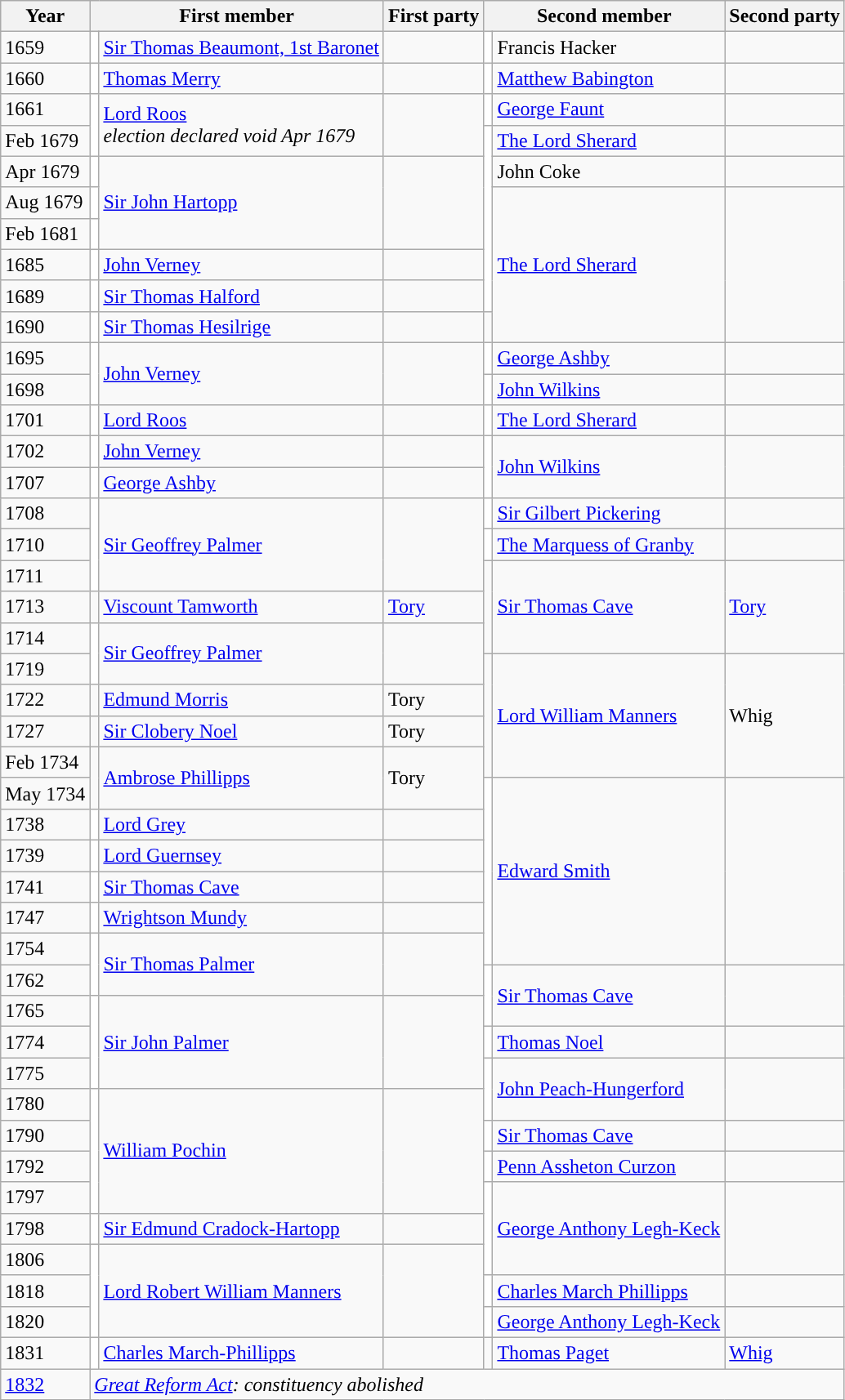<table class="wikitable">
<tr>
<th>Year</th>
<th colspan="2">First member</th>
<th>First party</th>
<th colspan="2">Second member</th>
<th>Second party</th>
</tr>
<tr>
<td>1659</td>
<td style="color:inherit;background-color: white"></td>
<td><a href='#'>Sir Thomas Beaumont, 1st Baronet</a> </td>
<td></td>
<td style="color:inherit;background-color: white"></td>
<td>Francis Hacker  </td>
<td></td>
</tr>
<tr>
<td>1660</td>
<td style="color:inherit;background-color: white"></td>
<td><a href='#'>Thomas Merry</a> </td>
<td></td>
<td style="color:inherit;background-color: white"></td>
<td><a href='#'>Matthew Babington</a> </td>
<td></td>
</tr>
<tr>
<td>1661</td>
<td rowspan="2" style="color:inherit;background-color: white"></td>
<td rowspan="2"><a href='#'>Lord Roos</a> <br> <em>election declared void Apr 1679</em> </td>
<td rowspan="2"></td>
<td style="color:inherit;background-color: white"></td>
<td><a href='#'>George Faunt</a> </td>
<td></td>
</tr>
<tr>
<td>Feb 1679</td>
<td rowspan="6" style="color:inherit;background-color: white"></td>
<td><a href='#'>The Lord Sherard</a> </td>
<td></td>
</tr>
<tr>
<td>Apr 1679</td>
<td style="color:inherit;background-color: white"></td>
<td rowspan = "3"><a href='#'>Sir John Hartopp</a> </td>
<td rowspan = "3"></td>
<td>John Coke</td>
<td></td>
</tr>
<tr>
<td>Aug 1679</td>
<td style="color:inherit;background-color: white"></td>
<td rowspan="5"><a href='#'>The Lord Sherard</a> </td>
<td rowspan="5"></td>
</tr>
<tr>
<td>Feb 1681</td>
<td style="color:inherit;background-color: white"></td>
</tr>
<tr>
<td>1685</td>
<td style="color:inherit;background-color: white"></td>
<td><a href='#'>John Verney</a> </td>
<td></td>
</tr>
<tr>
<td>1689</td>
<td style="color:inherit;background-color: white"></td>
<td><a href='#'>Sir Thomas Halford</a> </td>
<td></td>
</tr>
<tr>
<td>1690</td>
<td style="color:inherit;background-color: white"></td>
<td><a href='#'>Sir Thomas Hesilrige</a> </td>
<td></td>
</tr>
<tr>
<td>1695</td>
<td rowspan="2" style="color:inherit;background-color: white"></td>
<td rowspan="2"><a href='#'>John Verney</a> </td>
<td rowspan="2"></td>
<td style="color:inherit;background-color: white"></td>
<td><a href='#'>George Ashby</a> </td>
<td></td>
</tr>
<tr>
<td>1698</td>
<td style="color:inherit;background-color: white"></td>
<td><a href='#'>John Wilkins</a> </td>
<td></td>
</tr>
<tr>
<td>1701</td>
<td style="color:inherit;background-color: white"></td>
<td><a href='#'>Lord Roos</a> </td>
<td></td>
<td style="color:inherit;background-color: white"></td>
<td><a href='#'>The Lord Sherard</a></td>
<td></td>
</tr>
<tr>
<td>1702</td>
<td style="color:inherit;background-color: white"></td>
<td><a href='#'>John Verney</a> </td>
<td></td>
<td rowspan="2" style="color:inherit;background-color: white"></td>
<td rowspan="2"><a href='#'>John Wilkins</a> </td>
<td rowspan="2"></td>
</tr>
<tr>
<td>1707</td>
<td style="color:inherit;background-color: white"></td>
<td><a href='#'>George Ashby</a> </td>
<td></td>
</tr>
<tr>
<td>1708</td>
<td rowspan="3" style="color:inherit;background-color: white"></td>
<td rowspan="3"><a href='#'>Sir Geoffrey Palmer</a></td>
<td rowspan="3"></td>
<td style="color:inherit;background-color: white"></td>
<td><a href='#'>Sir Gilbert Pickering</a> </td>
<td></td>
</tr>
<tr>
<td>1710</td>
<td style="color:inherit;background-color: white"></td>
<td><a href='#'>The Marquess of Granby</a> </td>
<td></td>
</tr>
<tr>
<td>1711</td>
<td rowspan="3" style="color:inherit;background-color: "></td>
<td rowspan="3"><a href='#'>Sir Thomas Cave</a> </td>
<td rowspan="3"><a href='#'>Tory</a></td>
</tr>
<tr>
<td>1713</td>
<td style="color:inherit;background-color: "></td>
<td><a href='#'>Viscount Tamworth</a> </td>
<td><a href='#'>Tory</a></td>
</tr>
<tr>
<td>1714</td>
<td rowspan="2" style="color:inherit;background-color: white"></td>
<td rowspan="2"><a href='#'>Sir Geoffrey Palmer</a> </td>
<td rowspan="2"></td>
</tr>
<tr>
<td>1719</td>
<td rowspan="4" style="color:inherit;background-color: "></td>
<td rowspan="4"><a href='#'>Lord William Manners</a> </td>
<td rowspan="4">Whig</td>
</tr>
<tr>
<td>1722</td>
<td style="color:inherit;background-color: "></td>
<td><a href='#'>Edmund Morris</a> </td>
<td>Tory</td>
</tr>
<tr>
<td>1727</td>
<td style="color:inherit;background-color: "></td>
<td><a href='#'>Sir Clobery Noel</a> </td>
<td>Tory</td>
</tr>
<tr>
<td>Feb 1734</td>
<td rowspan="2" style="color:inherit;background-color: "></td>
<td rowspan="2"><a href='#'>Ambrose Phillipps</a> </td>
<td rowspan="2">Tory</td>
</tr>
<tr>
<td>May 1734</td>
<td rowspan="6" style="color:inherit;background-color: white"></td>
<td rowspan="6"><a href='#'>Edward Smith</a> </td>
<td rowspan="6"></td>
</tr>
<tr>
<td>1738</td>
<td style="color:inherit;background-color: white"></td>
<td><a href='#'>Lord Grey</a> </td>
<td></td>
</tr>
<tr>
<td>1739</td>
<td style="color:inherit;background-color: white"></td>
<td><a href='#'>Lord Guernsey</a> </td>
<td></td>
</tr>
<tr>
<td>1741</td>
<td style="color:inherit;background-color: white"></td>
<td><a href='#'>Sir Thomas Cave</a> </td>
<td></td>
</tr>
<tr>
<td>1747</td>
<td style="color:inherit;background-color: white"></td>
<td><a href='#'>Wrightson Mundy</a> </td>
<td></td>
</tr>
<tr>
<td>1754</td>
<td rowspan="2" style="color:inherit;background-color: white"></td>
<td rowspan="2"><a href='#'>Sir Thomas Palmer</a> </td>
<td rowspan="2"></td>
</tr>
<tr>
<td>1762</td>
<td rowspan="2" style="color:inherit;background-color: white"></td>
<td rowspan="2"><a href='#'>Sir Thomas Cave</a> </td>
<td rowspan="2"></td>
</tr>
<tr>
<td>1765</td>
<td rowspan="3" style="color:inherit;background-color: white"></td>
<td rowspan="3"><a href='#'>Sir John Palmer</a> </td>
<td rowspan="3"></td>
</tr>
<tr>
<td>1774</td>
<td style="color:inherit;background-color: white"></td>
<td><a href='#'>Thomas Noel</a> </td>
<td></td>
</tr>
<tr>
<td>1775</td>
<td rowspan="2" style="color:inherit;background-color: white"></td>
<td rowspan="2"><a href='#'>John Peach-Hungerford</a> </td>
<td rowspan="2"></td>
</tr>
<tr>
<td>1780</td>
<td rowspan="4" style="color:inherit;background-color: white"></td>
<td rowspan="4"><a href='#'>William Pochin</a> </td>
<td rowspan="4"></td>
</tr>
<tr>
<td>1790</td>
<td style="color:inherit;background-color: white"></td>
<td><a href='#'>Sir Thomas Cave</a> </td>
<td></td>
</tr>
<tr>
<td>1792</td>
<td style="color:inherit;background-color: white"></td>
<td><a href='#'>Penn Assheton Curzon</a> </td>
<td></td>
</tr>
<tr>
<td>1797</td>
<td rowspan="3" style="color:inherit;background-color: white"></td>
<td rowspan="3"><a href='#'>George Anthony Legh-Keck</a> </td>
<td rowspan="3"></td>
</tr>
<tr>
<td>1798</td>
<td style="color:inherit;background-color: white"></td>
<td><a href='#'>Sir Edmund Cradock-Hartopp</a> </td>
<td></td>
</tr>
<tr>
<td>1806</td>
<td rowspan="3" style="color:inherit;background-color: white"></td>
<td rowspan="3"><a href='#'>Lord Robert William Manners</a> </td>
<td rowspan="3"></td>
</tr>
<tr>
<td>1818</td>
<td style="color:inherit;background-color: white"></td>
<td><a href='#'>Charles March Phillipps</a> </td>
<td></td>
</tr>
<tr>
<td>1820</td>
<td style="color:inherit;background-color: white"></td>
<td><a href='#'>George Anthony Legh-Keck</a> </td>
<td></td>
</tr>
<tr>
<td>1831</td>
<td style="color:inherit;background-color: white"></td>
<td><a href='#'>Charles March-Phillipps</a> </td>
<td></td>
<td style="color:inherit;background-color: "></td>
<td><a href='#'>Thomas Paget</a> </td>
<td><a href='#'>Whig</a></td>
</tr>
<tr>
<td><a href='#'>1832</a></td>
<td colspan="6"><em><a href='#'>Great Reform Act</a>: constituency abolished</em></td>
</tr>
</table>
